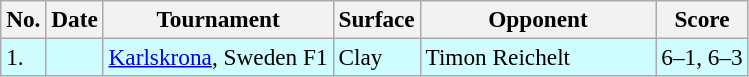<table class="sortable wikitable" style=font-size:97%>
<tr>
<th>No.</th>
<th>Date</th>
<th>Tournament</th>
<th>Surface</th>
<th width=150>Opponent</th>
<th class="unsortable">Score</th>
</tr>
<tr bgcolor=#cffcff>
<td>1.</td>
<td></td>
<td><a href='#'>Karlskrona</a>, Sweden F1</td>
<td>Clay</td>
<td> Timon Reichelt</td>
<td>6–1, 6–3</td>
</tr>
</table>
